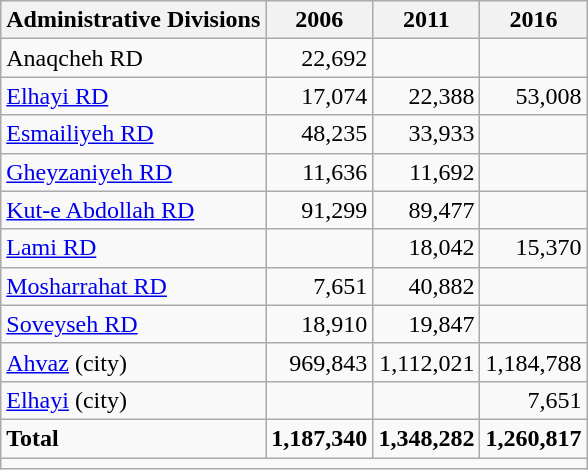<table class="wikitable">
<tr>
<th>Administrative Divisions</th>
<th>2006</th>
<th>2011</th>
<th>2016</th>
</tr>
<tr>
<td>Anaqcheh RD</td>
<td style="text-align: right;">22,692</td>
<td style="text-align: right;"></td>
<td style="text-align: right;"></td>
</tr>
<tr>
<td><a href='#'>Elhayi RD</a></td>
<td style="text-align: right;">17,074</td>
<td style="text-align: right;">22,388</td>
<td style="text-align: right;">53,008</td>
</tr>
<tr>
<td><a href='#'>Esmailiyeh RD</a></td>
<td style="text-align: right;">48,235</td>
<td style="text-align: right;">33,933</td>
<td style="text-align: right;"></td>
</tr>
<tr>
<td><a href='#'>Gheyzaniyeh RD</a></td>
<td style="text-align: right;">11,636</td>
<td style="text-align: right;">11,692</td>
<td style="text-align: right;"></td>
</tr>
<tr>
<td><a href='#'>Kut-e Abdollah RD</a></td>
<td style="text-align: right;">91,299</td>
<td style="text-align: right;">89,477</td>
<td style="text-align: right;"></td>
</tr>
<tr>
<td><a href='#'>Lami RD</a></td>
<td style="text-align: right;"></td>
<td style="text-align: right;">18,042</td>
<td style="text-align: right;">15,370</td>
</tr>
<tr>
<td><a href='#'>Mosharrahat RD</a></td>
<td style="text-align: right;">7,651</td>
<td style="text-align: right;">40,882</td>
<td style="text-align: right;"></td>
</tr>
<tr>
<td><a href='#'>Soveyseh RD</a></td>
<td style="text-align: right;">18,910</td>
<td style="text-align: right;">19,847</td>
<td style="text-align: right;"></td>
</tr>
<tr>
<td><a href='#'>Ahvaz</a> (city)</td>
<td style="text-align: right;">969,843</td>
<td style="text-align: right;">1,112,021</td>
<td style="text-align: right;">1,184,788</td>
</tr>
<tr>
<td><a href='#'>Elhayi</a> (city)</td>
<td style="text-align: right;"></td>
<td style="text-align: right;"></td>
<td style="text-align: right;">7,651</td>
</tr>
<tr>
<td><strong>Total</strong></td>
<td style="text-align: right;"><strong>1,187,340</strong></td>
<td style="text-align: right;"><strong>1,348,282</strong></td>
<td style="text-align: right;"><strong>1,260,817</strong></td>
</tr>
<tr>
<td colspan=4></td>
</tr>
</table>
